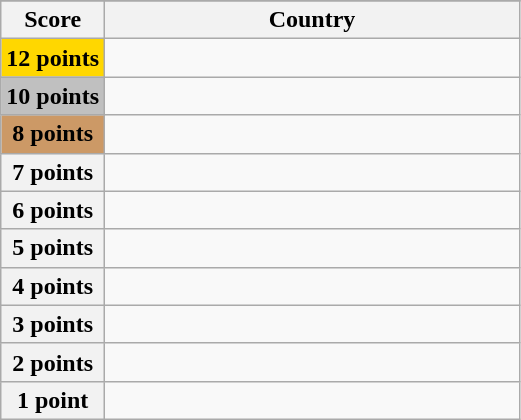<table class="wikitable">
<tr>
</tr>
<tr>
<th scope="col" width="20%">Score</th>
<th scope="col">Country</th>
</tr>
<tr>
<th scope="row" style="background:gold">12 points</th>
<td></td>
</tr>
<tr>
<th scope="row" style="background:silver">10 points</th>
<td></td>
</tr>
<tr>
<th scope="row" style="background:#CC9966">8 points</th>
<td></td>
</tr>
<tr>
<th scope="row">7 points</th>
<td></td>
</tr>
<tr>
<th scope="row">6 points</th>
<td></td>
</tr>
<tr>
<th scope="row">5 points</th>
<td></td>
</tr>
<tr>
<th scope="row">4 points</th>
<td></td>
</tr>
<tr>
<th scope="row">3 points</th>
<td></td>
</tr>
<tr>
<th scope="row">2 points</th>
<td></td>
</tr>
<tr>
<th scope="row">1 point</th>
<td></td>
</tr>
</table>
